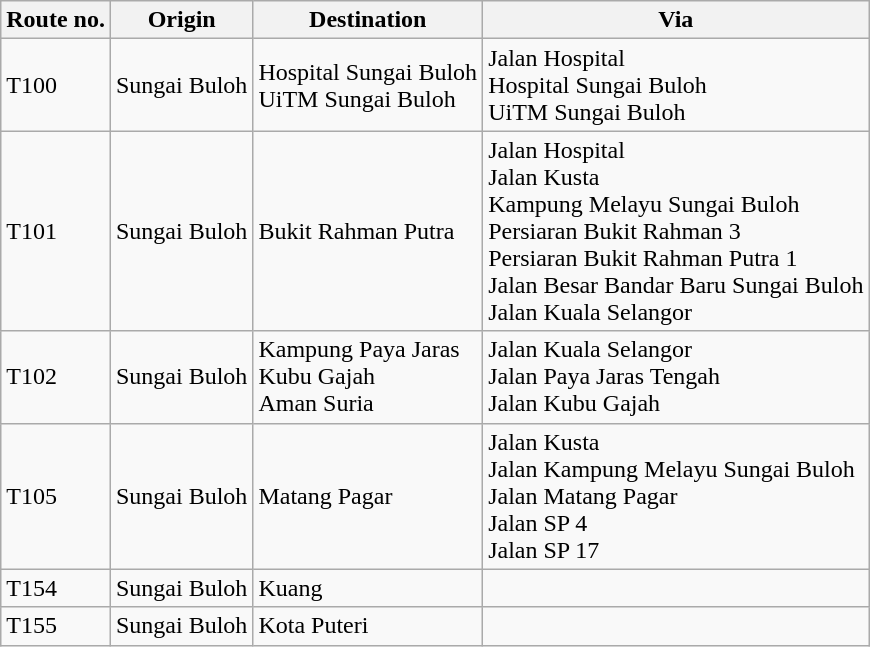<table class="wikitable">
<tr>
<th>Route no.</th>
<th>Origin</th>
<th>Destination</th>
<th>Via</th>
</tr>
<tr>
<td>T100</td>
<td> Sungai Buloh</td>
<td>Hospital Sungai Buloh <br> UiTM Sungai Buloh</td>
<td>Jalan Hospital <br> Hospital Sungai Buloh <br> UiTM Sungai Buloh</td>
</tr>
<tr>
<td>T101</td>
<td> Sungai Buloh</td>
<td>Bukit Rahman Putra</td>
<td>Jalan Hospital <br> Jalan Kusta <br> Kampung Melayu Sungai Buloh <br> Persiaran Bukit Rahman 3 <br> Persiaran Bukit Rahman Putra 1 <br> Jalan Besar Bandar Baru Sungai Buloh <br> Jalan Kuala Selangor</td>
</tr>
<tr>
<td>T102</td>
<td> Sungai Buloh</td>
<td>Kampung Paya Jaras <br> Kubu Gajah <br> Aman Suria</td>
<td>Jalan Kuala Selangor <br> Jalan Paya Jaras Tengah <br> Jalan Kubu Gajah</td>
</tr>
<tr>
<td>T105</td>
<td> Sungai Buloh</td>
<td>Matang Pagar</td>
<td>Jalan Kusta <br> Jalan Kampung Melayu Sungai Buloh <br> Jalan Matang Pagar <br> Jalan SP 4 <br> Jalan SP 17</td>
</tr>
<tr>
<td>T154</td>
<td> Sungai Buloh</td>
<td>Kuang</td>
<td></td>
</tr>
<tr>
<td>T155</td>
<td> Sungai Buloh</td>
<td>Kota Puteri</td>
<td></td>
</tr>
</table>
